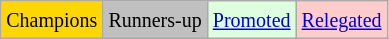<table class="wikitable">
<tr>
<td bgcolor=gold><small>Champions</small></td>
<td bgcolor=silver><small>Runners-up</small></td>
<td bgcolor="#DDFFDD"><small><a href='#'>Promoted</a></small></td>
<td bgcolor="#FFCCCC"><small><a href='#'>Relegated</a></small></td>
</tr>
</table>
